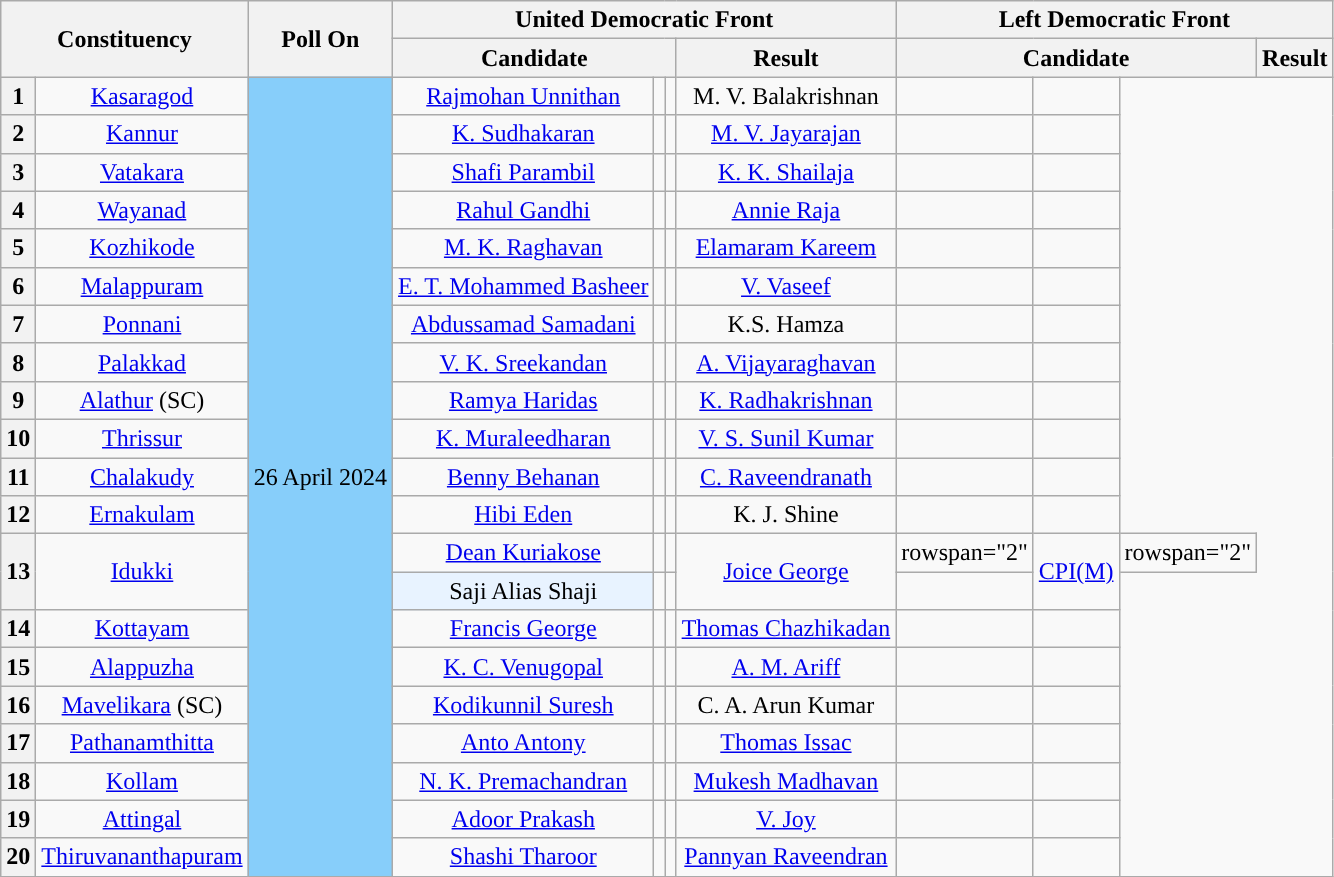<table class="wikitable sortable" style="text-align:center;">
<tr>
<th rowspan="2" colspan="2">Constituency</th>
<th rowspan="2">Poll On</th>
<th colspan="4" style="background-color:">United Democratic Front</th>
<th colspan="4" style="background-color:">Left Democratic Front</th>
</tr>
<tr>
<th colspan="3">Candidate</th>
<th>Result</th>
<th colspan="3">Candidate</th>
<th>Result</th>
</tr>
<tr>
<th>1</th>
<td><a href='#'>Kasaragod</a></td>
<td rowspan="21" bgcolor=#87CEFA>26 April 2024</td>
<td><a href='#'>Rajmohan Unnithan</a></td>
<td></td>
<td></td>
<td>M. V. Balakrishnan</td>
<td></td>
<td></td>
</tr>
<tr>
<th>2</th>
<td><a href='#'>Kannur</a></td>
<td><a href='#'>K. Sudhakaran</a></td>
<td></td>
<td></td>
<td><a href='#'>M. V. Jayarajan</a></td>
<td></td>
<td></td>
</tr>
<tr>
<th>3</th>
<td><a href='#'>Vatakara</a></td>
<td><a href='#'>Shafi Parambil</a></td>
<td></td>
<td></td>
<td><a href='#'>K. K. Shailaja</a></td>
<td></td>
<td></td>
</tr>
<tr>
<th>4</th>
<td><a href='#'>Wayanad</a></td>
<td><a href='#'>Rahul Gandhi</a></td>
<td></td>
<td></td>
<td><a href='#'>Annie Raja</a></td>
<td></td>
<td></td>
</tr>
<tr>
<th>5</th>
<td><a href='#'>Kozhikode</a></td>
<td><a href='#'>M. K. Raghavan</a></td>
<td></td>
<td></td>
<td><a href='#'>Elamaram Kareem</a></td>
<td></td>
<td></td>
</tr>
<tr>
<th>6</th>
<td><a href='#'>Malappuram</a></td>
<td><a href='#'>E. T. Mohammed Basheer</a></td>
<td></td>
<td></td>
<td><a href='#'>V. Vaseef</a></td>
<td></td>
<td></td>
</tr>
<tr>
<th>7</th>
<td><a href='#'>Ponnani</a></td>
<td><a href='#'>Abdussamad Samadani</a></td>
<td></td>
<td></td>
<td>K.S. Hamza</td>
<td></td>
<td></td>
</tr>
<tr>
<th>8</th>
<td><a href='#'>Palakkad</a></td>
<td><a href='#'>V. K. Sreekandan</a></td>
<td></td>
<td></td>
<td><a href='#'>A. Vijayaraghavan</a></td>
<td></td>
<td></td>
</tr>
<tr>
<th>9</th>
<td><a href='#'>Alathur</a> (SC)</td>
<td><a href='#'>Ramya Haridas</a></td>
<td></td>
<td></td>
<td><a href='#'>K. Radhakrishnan</a></td>
<td></td>
<td></td>
</tr>
<tr>
<th>10</th>
<td><a href='#'>Thrissur</a></td>
<td><a href='#'>K. Muraleedharan</a></td>
<td></td>
<td></td>
<td><a href='#'>V. S. Sunil Kumar</a></td>
<td></td>
<td></td>
</tr>
<tr>
<th>11</th>
<td><a href='#'>Chalakudy</a></td>
<td><a href='#'>Benny Behanan</a></td>
<td></td>
<td></td>
<td><a href='#'>C. Raveendranath</a></td>
<td></td>
<td></td>
</tr>
<tr>
<th>12</th>
<td><a href='#'>Ernakulam</a></td>
<td><a href='#'>Hibi Eden</a></td>
<td></td>
<td></td>
<td>K. J. Shine</td>
<td></td>
<td></td>
</tr>
<tr>
<th rowspan="2">13</th>
<td rowspan="2"><a href='#'>Idukki</a></td>
<td><a href='#'>Dean Kuriakose</a></td>
<td></td>
<td></td>
<td rowspan="2"><a href='#'>Joice George</a></td>
<td>rowspan="2" </td>
<td rowspan="2"><a href='#'>CPI(M)</a></td>
<td>rowspan="2" </td>
</tr>
<tr>
<td style="background:#e8f3ff">Saji Alias Shaji</td>
<td></td>
<td></td>
</tr>
<tr>
<th>14</th>
<td><a href='#'>Kottayam</a></td>
<td><a href='#'>Francis George</a></td>
<td></td>
<td></td>
<td><a href='#'>Thomas Chazhikadan</a></td>
<td></td>
<td></td>
</tr>
<tr>
<th>15</th>
<td><a href='#'>Alappuzha</a></td>
<td><a href='#'>K. C. Venugopal</a></td>
<td></td>
<td></td>
<td><a href='#'>A. M. Ariff</a></td>
<td></td>
<td></td>
</tr>
<tr>
<th>16</th>
<td><a href='#'>Mavelikara</a> (SC)</td>
<td><a href='#'>Kodikunnil Suresh</a></td>
<td></td>
<td></td>
<td>C. A. Arun Kumar</td>
<td></td>
<td></td>
</tr>
<tr>
<th>17</th>
<td><a href='#'>Pathanamthitta</a></td>
<td><a href='#'>Anto Antony</a></td>
<td></td>
<td></td>
<td><a href='#'>Thomas Issac</a></td>
<td></td>
<td></td>
</tr>
<tr>
<th>18</th>
<td><a href='#'>Kollam</a></td>
<td><a href='#'>N. K. Premachandran</a></td>
<td></td>
<td></td>
<td><a href='#'>Mukesh Madhavan</a></td>
<td></td>
<td></td>
</tr>
<tr>
<th>19</th>
<td><a href='#'>Attingal</a></td>
<td><a href='#'>Adoor Prakash</a></td>
<td></td>
<td></td>
<td><a href='#'>V. Joy</a></td>
<td></td>
<td></td>
</tr>
<tr>
<th>20</th>
<td><a href='#'>Thiruvananthapuram</a></td>
<td><a href='#'>Shashi Tharoor</a></td>
<td></td>
<td></td>
<td><a href='#'>Pannyan Raveendran</a></td>
<td></td>
<td></td>
</tr>
<tr>
</tr>
</table>
